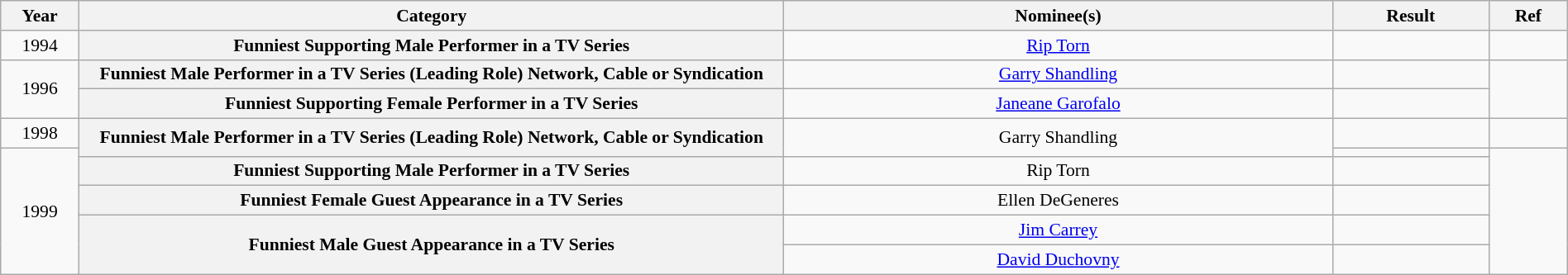<table class="wikitable plainrowheaders" style="font-size: 90%; text-align:center" width=100%>
<tr>
<th scope="col" width="5%">Year</th>
<th scope="col" width="45%">Category</th>
<th scope="col" width="35%">Nominee(s)</th>
<th scope="col" width="10%">Result</th>
<th scope="col" width="5%">Ref</th>
</tr>
<tr>
<td>1994</td>
<th scope="row" style="text-align:center">Funniest Supporting Male Performer in a TV Series</th>
<td><a href='#'>Rip Torn</a> </td>
<td></td>
<td></td>
</tr>
<tr>
<td rowspan="2">1996</td>
<th scope="row" style="text-align:center">Funniest Male Performer in a TV Series (Leading Role) Network, Cable or Syndication</th>
<td><a href='#'>Garry Shandling</a></td>
<td></td>
<td rowspan="2"></td>
</tr>
<tr>
<th scope="row" style="text-align:center">Funniest Supporting Female Performer in a TV Series</th>
<td><a href='#'>Janeane Garofalo</a></td>
<td></td>
</tr>
<tr>
<td>1998</td>
<th scope="row" style="text-align:center" rowspan="2">Funniest Male Performer in a TV Series (Leading Role) Network, Cable or Syndication</th>
<td rowspan="2">Garry Shandling</td>
<td></td>
<td></td>
</tr>
<tr>
<td rowspan="5">1999</td>
<td></td>
<td rowspan="5"></td>
</tr>
<tr>
<th scope="row" style="text-align:center">Funniest Supporting Male Performer in a TV Series</th>
<td>Rip Torn</td>
<td></td>
</tr>
<tr>
<th scope="row" style="text-align:center">Funniest Female Guest Appearance in a TV Series</th>
<td>Ellen DeGeneres</td>
<td></td>
</tr>
<tr>
<th scope="row" style="text-align:center" rowspan="2">Funniest Male Guest Appearance in a TV Series</th>
<td><a href='#'>Jim Carrey</a></td>
<td></td>
</tr>
<tr>
<td><a href='#'>David Duchovny</a></td>
<td></td>
</tr>
</table>
